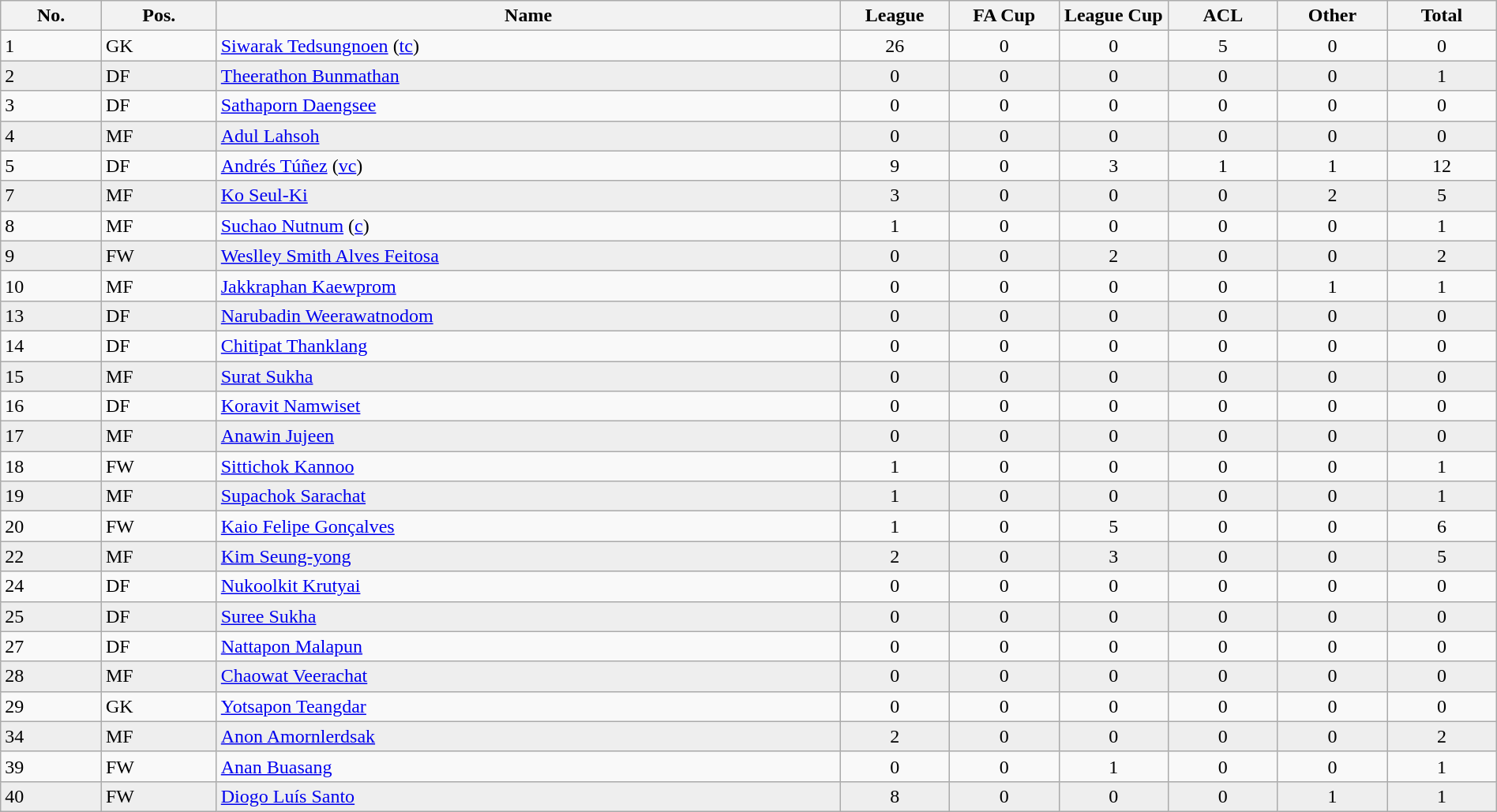<table width=100% class="wikitable" style="text-align:center">
<tr>
<th rowspan="1" valign="bottom">No.</th>
<th rowspan="1" valign="bottom">Pos.</th>
<th rowspan="1" valign="bottom">Name</th>
<th rowspan="1" width="85">League</th>
<th rowspan="1" width="85">FA Cup</th>
<th rowspan="1" width="85">League Cup</th>
<th rowspan="1" width="85">ACL</th>
<th rowspan="1" width="85">Other</th>
<th rowspan="1" width="85">Total</th>
</tr>
<tr>
<td align="left">1</td>
<td align="left">GK</td>
<td align="left"> <a href='#'>Siwarak Tedsungnoen</a> (<a href='#'>tc</a>)</td>
<td>26</td>
<td>0</td>
<td>0</td>
<td>5</td>
<td>0</td>
<td>0</td>
</tr>
<tr style="background:#EEEEEE;">
<td align="left">2</td>
<td align="left">DF</td>
<td align="left"> <a href='#'>Theerathon Bunmathan</a></td>
<td>0</td>
<td>0</td>
<td>0</td>
<td>0</td>
<td>0</td>
<td>1</td>
</tr>
<tr>
<td align="left">3</td>
<td align="left">DF</td>
<td align="left"> <a href='#'>Sathaporn Daengsee</a></td>
<td>0</td>
<td>0</td>
<td>0</td>
<td>0</td>
<td>0</td>
<td>0</td>
</tr>
<tr style="background:#EEEEEE;">
<td align="left">4</td>
<td align="left">MF</td>
<td align="left"> <a href='#'>Adul Lahsoh</a></td>
<td>0</td>
<td>0</td>
<td>0</td>
<td>0</td>
<td>0</td>
<td>0</td>
</tr>
<tr>
<td align="left">5</td>
<td align="left">DF</td>
<td align="left"> <a href='#'>Andrés Túñez</a> (<a href='#'>vc</a>)</td>
<td>9</td>
<td>0</td>
<td>3</td>
<td>1</td>
<td>1</td>
<td>12</td>
</tr>
<tr style="background:#EEEEEE;">
<td align="left">7</td>
<td align="left">MF</td>
<td align="left"> <a href='#'>Ko Seul-Ki</a></td>
<td>3</td>
<td>0</td>
<td>0</td>
<td>0</td>
<td>2</td>
<td>5</td>
</tr>
<tr>
<td align="left">8</td>
<td align="left">MF</td>
<td align="left"> <a href='#'>Suchao Nutnum</a> (<a href='#'>c</a>)</td>
<td>1</td>
<td>0</td>
<td>0</td>
<td>0</td>
<td>0</td>
<td>1</td>
</tr>
<tr style="background:#EEEEEE;">
<td align="left">9</td>
<td align="left">FW</td>
<td align="left"> <a href='#'>Weslley Smith Alves Feitosa</a></td>
<td>0</td>
<td>0</td>
<td>2</td>
<td>0</td>
<td>0</td>
<td>2</td>
</tr>
<tr>
<td align="left">10</td>
<td align="left">MF</td>
<td align="left"> <a href='#'>Jakkraphan Kaewprom</a></td>
<td>0</td>
<td>0</td>
<td>0</td>
<td>0</td>
<td>1</td>
<td>1</td>
</tr>
<tr style="background:#EEEEEE;">
<td align="left">13</td>
<td align="left">DF</td>
<td align="left"> <a href='#'>Narubadin Weerawatnodom</a></td>
<td>0</td>
<td>0</td>
<td>0</td>
<td>0</td>
<td>0</td>
<td>0</td>
</tr>
<tr>
<td align="left">14</td>
<td align="left">DF</td>
<td align="left"> <a href='#'>Chitipat Thanklang</a></td>
<td>0</td>
<td>0</td>
<td>0</td>
<td>0</td>
<td>0</td>
<td>0</td>
</tr>
<tr style="background:#EEEEEE;">
<td align="left">15</td>
<td align="left">MF</td>
<td align="left"> <a href='#'>Surat Sukha</a></td>
<td>0</td>
<td>0</td>
<td>0</td>
<td>0</td>
<td>0</td>
<td>0</td>
</tr>
<tr>
<td align="left">16</td>
<td align="left">DF</td>
<td align="left"> <a href='#'>Koravit Namwiset</a></td>
<td>0</td>
<td>0</td>
<td>0</td>
<td>0</td>
<td>0</td>
<td>0</td>
</tr>
<tr style="background:#EEEEEE;">
<td align="left">17</td>
<td align="left">MF</td>
<td align="left"> <a href='#'>Anawin Jujeen</a></td>
<td>0</td>
<td>0</td>
<td>0</td>
<td>0</td>
<td>0</td>
<td>0</td>
</tr>
<tr>
<td align="left">18</td>
<td align="left">FW</td>
<td align="left"> <a href='#'>Sittichok Kannoo</a></td>
<td>1</td>
<td>0</td>
<td>0</td>
<td>0</td>
<td>0</td>
<td>1</td>
</tr>
<tr style="background:#EEEEEE;">
<td align="left">19</td>
<td align="left">MF</td>
<td align="left"> <a href='#'>Supachok Sarachat</a></td>
<td>1</td>
<td>0</td>
<td>0</td>
<td>0</td>
<td>0</td>
<td>1</td>
</tr>
<tr>
<td align="left">20</td>
<td align="left">FW</td>
<td align="left"> <a href='#'>Kaio Felipe Gonçalves</a></td>
<td>1</td>
<td>0</td>
<td>5</td>
<td>0</td>
<td>0</td>
<td>6</td>
</tr>
<tr style="background:#EEEEEE;">
<td align="left">22</td>
<td align="left">MF</td>
<td align="left"> <a href='#'>Kim Seung-yong</a></td>
<td>2</td>
<td>0</td>
<td>3</td>
<td>0</td>
<td>0</td>
<td>5</td>
</tr>
<tr>
<td align="left">24</td>
<td align="left">DF</td>
<td align="left"> <a href='#'>Nukoolkit Krutyai</a></td>
<td>0</td>
<td>0</td>
<td>0</td>
<td>0</td>
<td>0</td>
<td>0</td>
</tr>
<tr style="background:#EEEEEE;">
<td align="left">25</td>
<td align="left">DF</td>
<td align="left"> <a href='#'>Suree Sukha</a></td>
<td>0</td>
<td>0</td>
<td>0</td>
<td>0</td>
<td>0</td>
<td>0</td>
</tr>
<tr>
<td align="left">27</td>
<td align="left">DF</td>
<td align="left"> <a href='#'>Nattapon Malapun</a></td>
<td>0</td>
<td>0</td>
<td>0</td>
<td>0</td>
<td>0</td>
<td>0</td>
</tr>
<tr style="background:#EEEEEE;">
<td align="left">28</td>
<td align="left">MF</td>
<td align="left"> <a href='#'>Chaowat Veerachat</a></td>
<td>0</td>
<td>0</td>
<td>0</td>
<td>0</td>
<td>0</td>
<td>0</td>
</tr>
<tr>
<td align="left">29</td>
<td align="left">GK</td>
<td align="left"> <a href='#'>Yotsapon Teangdar</a></td>
<td>0</td>
<td>0</td>
<td>0</td>
<td>0</td>
<td>0</td>
<td>0</td>
</tr>
<tr style="background:#EEEEEE;">
<td align="left">34</td>
<td align="left">MF</td>
<td align="left"> <a href='#'>Anon Amornlerdsak</a></td>
<td>2</td>
<td>0</td>
<td>0</td>
<td>0</td>
<td>0</td>
<td>2</td>
</tr>
<tr>
<td align="left">39</td>
<td align="left">FW</td>
<td align="left"> <a href='#'>Anan Buasang</a></td>
<td>0</td>
<td>0</td>
<td>1</td>
<td>0</td>
<td>0</td>
<td>1</td>
</tr>
<tr style="background:#EEEEEE;">
<td align="left">40</td>
<td align="left">FW</td>
<td align="left"> <a href='#'>Diogo Luís Santo</a></td>
<td>8</td>
<td>0</td>
<td>0</td>
<td>0</td>
<td>1</td>
<td>1</td>
</tr>
</table>
